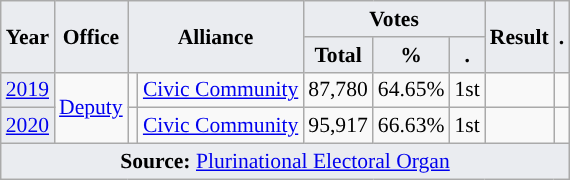<table class="wikitable" style="font-size:90%; text-align:center;">
<tr>
<th style="background-color:#EAECF0;" rowspan=2>Year</th>
<th style="background-color:#EAECF0;" rowspan=2>Office</th>
<th style="background-color:#EAECF0;" colspan=2 rowspan=2>Alliance</th>
<th style="background-color:#EAECF0;" colspan=3>Votes</th>
<th style="background-color:#EAECF0;" rowspan=2>Result</th>
<th style="background-color:#EAECF0;" rowspan=2>.</th>
</tr>
<tr>
<th style="background-color:#EAECF0;">Total</th>
<th style="background-color:#EAECF0;">%</th>
<th style="background-color:#EAECF0;">.</th>
</tr>
<tr>
<td style="background-color:#EAECF0;"><a href='#'>2019</a></td>
<td rowspan=2><a href='#'>Deputy</a></td>
<td style="background-color:"></td>
<td><a href='#'>Civic Community</a></td>
<td>87,780</td>
<td>64.65%</td>
<td>1st</td>
<td></td>
<td></td>
</tr>
<tr>
<td style="background-color:#EAECF0;"><a href='#'>2020</a></td>
<td style="background-color:"></td>
<td><a href='#'>Civic Community</a></td>
<td>95,917</td>
<td>66.63%</td>
<td>1st</td>
<td></td>
<td></td>
</tr>
<tr>
<td style="background-color:#EAECF0;" colspan=9><strong>Source:</strong> <a href='#'>Plurinational Electoral Organ</a>  </td>
</tr>
</table>
